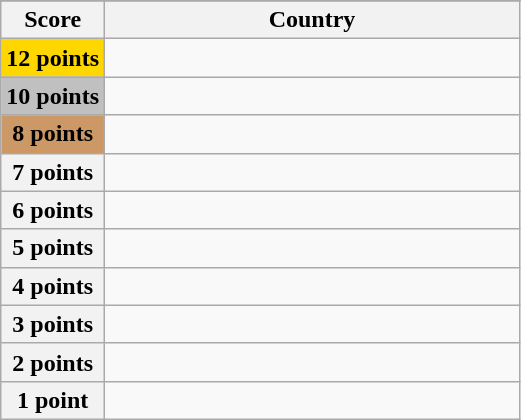<table class="wikitable">
<tr>
</tr>
<tr>
<th scope="col" width="20%">Score</th>
<th scope="col">Country</th>
</tr>
<tr>
<th scope="row" style="background:gold">12 points</th>
<td></td>
</tr>
<tr>
<th scope="row" style="background:silver">10 points</th>
<td></td>
</tr>
<tr>
<th scope="row" style="background:#CC9966">8 points</th>
<td></td>
</tr>
<tr>
<th scope="row">7 points</th>
<td></td>
</tr>
<tr>
<th scope="row">6 points</th>
<td></td>
</tr>
<tr>
<th scope="row">5 points</th>
<td></td>
</tr>
<tr>
<th scope="row">4 points</th>
<td></td>
</tr>
<tr>
<th scope="row">3 points</th>
<td></td>
</tr>
<tr>
<th scope="row">2 points</th>
<td></td>
</tr>
<tr>
<th scope="row">1 point</th>
<td></td>
</tr>
</table>
